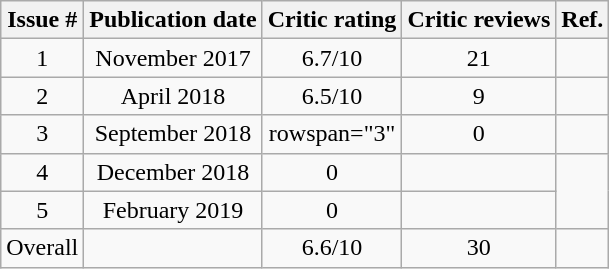<table class="wikitable" style="text-align: center;">
<tr>
<th>Issue #</th>
<th>Publication date</th>
<th>Critic rating</th>
<th>Critic reviews</th>
<th>Ref.</th>
</tr>
<tr>
<td>1</td>
<td>November 2017</td>
<td>6.7/10</td>
<td>21</td>
<td></td>
</tr>
<tr>
<td>2</td>
<td>April 2018</td>
<td>6.5/10</td>
<td>9</td>
<td></td>
</tr>
<tr>
<td>3</td>
<td>September 2018</td>
<td>rowspan="3" </td>
<td>0</td>
<td></td>
</tr>
<tr>
<td>4</td>
<td>December 2018</td>
<td>0</td>
<td></td>
</tr>
<tr>
<td>5</td>
<td>February 2019</td>
<td>0</td>
<td></td>
</tr>
<tr>
<td>Overall</td>
<td></td>
<td>6.6/10</td>
<td>30</td>
<td></td>
</tr>
</table>
